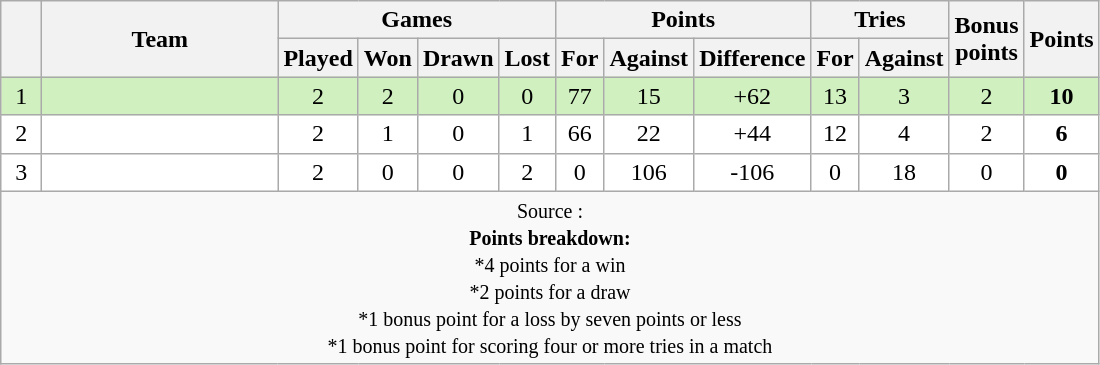<table class="wikitable" style="text-align: center;">
<tr>
<th rowspan="2" bgcolor="#efefef" width="20"></th>
<th rowspan="2" bgcolor="#efefef" width="150">Team</th>
<th colspan="4" bgcolor="#efefef" width="100">Games</th>
<th colspan="3" bgcolor="#efefef" width="60">Points</th>
<th colspan="2" bgcolor="#efefef" width="40">Tries</th>
<th rowspan="2" bgcolor="#efefef" width="40">Bonus points</th>
<th rowspan="2" bgcolor="#efefef" width="20">Points</th>
</tr>
<tr>
<th bgcolor="#efefef" width="20">Played</th>
<th bgcolor="#efefef" width="20">Won</th>
<th bgcolor="#efefef" width="20">Drawn</th>
<th bgcolor="#efefef" width="20">Lost</th>
<th bgcolor="#efefef" width="20">For</th>
<th bgcolor="#efefef" width="20">Against</th>
<th bgcolor="#efefef" width="20">Difference</th>
<th bgcolor="#efefef" width="20">For</th>
<th bgcolor="#efefef" width="20">Against<br></th>
</tr>
<tr style="background:#D0F0C0; text-align:center;">
<td>1</td>
<td align=left></td>
<td>2</td>
<td>2</td>
<td>0</td>
<td>0</td>
<td>77</td>
<td>15</td>
<td>+62</td>
<td>13</td>
<td>3</td>
<td>2</td>
<td><strong>10</strong></td>
</tr>
<tr style="background:#fff; text-align:center;">
<td>2</td>
<td align=left></td>
<td>2</td>
<td>1</td>
<td>0</td>
<td>1</td>
<td>66</td>
<td>22</td>
<td>+44</td>
<td>12</td>
<td>4</td>
<td>2</td>
<td><strong>6</strong></td>
</tr>
<tr style="background:#fff; text-align:center;">
<td>3</td>
<td align=left></td>
<td>2</td>
<td>0</td>
<td>0</td>
<td>2</td>
<td>0</td>
<td>106</td>
<td>-106</td>
<td>0</td>
<td>18</td>
<td>0</td>
<td><strong>0</strong></td>
</tr>
<tr |align=left|>
<td colspan="14" style="border:0;"><small>Source : <br><strong>Points breakdown:</strong><br>*4 points for a win<br>*2 points for a draw<br>*1 bonus point for a loss by seven points or less<br>*1 bonus point for scoring four or more tries in a match</small></td>
</tr>
</table>
